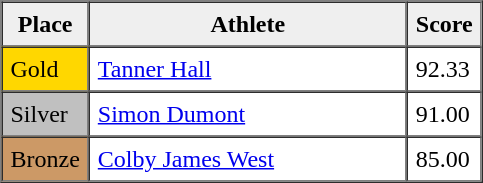<table border=1 cellpadding=5 cellspacing=0>
<tr>
<th style="background:#efefef;" width="20">Place</th>
<th style="background:#efefef;" width="200">Athlete</th>
<th style="background:#efefef;" width="20">Score</th>
</tr>
<tr align=left>
<td style="background:gold;">Gold</td>
<td><a href='#'>Tanner Hall</a></td>
<td>92.33</td>
</tr>
<tr align=left>
<td style="background:silver;">Silver</td>
<td><a href='#'>Simon Dumont</a></td>
<td>91.00</td>
</tr>
<tr align=left>
<td style="background:#CC9966;">Bronze</td>
<td><a href='#'>Colby James West</a></td>
<td>85.00</td>
</tr>
</table>
